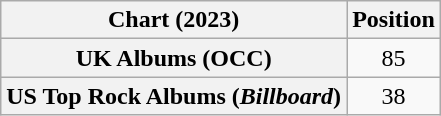<table class="wikitable sortable plainrowheaders" style="text-align:center">
<tr>
<th scope="col">Chart (2023)</th>
<th scope="col">Position</th>
</tr>
<tr>
<th scope="row">UK Albums (OCC)</th>
<td>85</td>
</tr>
<tr>
<th scope="row">US Top Rock Albums (<em>Billboard</em>)</th>
<td>38</td>
</tr>
</table>
